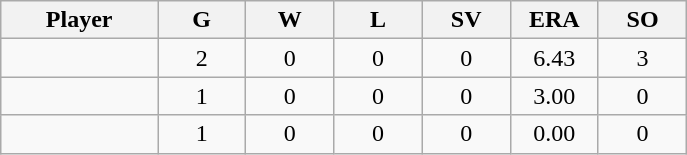<table class="wikitable sortable">
<tr>
<th bgcolor="#DDDDFF" width="16%">Player</th>
<th bgcolor="#DDDDFF" width="9%">G</th>
<th bgcolor="#DDDDFF" width="9%">W</th>
<th bgcolor="#DDDDFF" width="9%">L</th>
<th bgcolor="#DDDDFF" width="9%">SV</th>
<th bgcolor="#DDDDFF" width="9%">ERA</th>
<th bgcolor="#DDDDFF" width="9%">SO</th>
</tr>
<tr align="center">
<td></td>
<td>2</td>
<td>0</td>
<td>0</td>
<td>0</td>
<td>6.43</td>
<td>3</td>
</tr>
<tr align="center">
<td></td>
<td>1</td>
<td>0</td>
<td>0</td>
<td>0</td>
<td>3.00</td>
<td>0</td>
</tr>
<tr align="center">
<td></td>
<td>1</td>
<td>0</td>
<td>0</td>
<td>0</td>
<td>0.00</td>
<td>0</td>
</tr>
</table>
